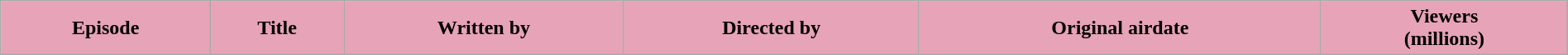<table class="wikitable plainrowheaders" style="width:100%;">
<tr style="color:#000;">
<th style="background:#E7A3B7;">Episode</th>
<th style="background:#E7A3B7;">Title</th>
<th style="background:#E7A3B7;">Written by</th>
<th style="background:#E7A3B7;">Directed by</th>
<th style="background:#E7A3B7;">Original airdate</th>
<th style="background:#E7A3B7;">Viewers<br>(millions)<br>





</th>
</tr>
</table>
